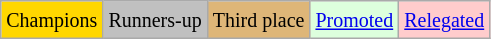<table class="wikitable">
<tr>
<td bgcolor=gold><small>Champions</small></td>
<td style="background:silver;"><small>Runners-up</small></td>
<td style="background:#deb678;"><small>Third place</small></td>
<td style="background:#dfd;"><small><a href='#'>Promoted</a></small></td>
<td style="background:#fcc;"><small><a href='#'>Relegated</a></small></td>
</tr>
</table>
